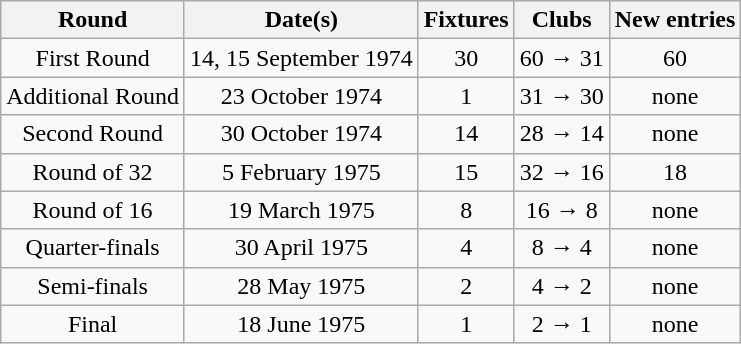<table class="wikitable" style="text-align:center">
<tr>
<th>Round</th>
<th>Date(s)</th>
<th>Fixtures</th>
<th>Clubs</th>
<th>New entries</th>
</tr>
<tr>
<td>First Round</td>
<td>14, 15 September 1974</td>
<td>30</td>
<td>60 → 31</td>
<td>60</td>
</tr>
<tr>
<td>Additional Round</td>
<td>23 October 1974</td>
<td>1</td>
<td>31 → 30</td>
<td>none</td>
</tr>
<tr>
<td>Second Round</td>
<td>30 October 1974</td>
<td>14</td>
<td>28 → 14</td>
<td>none</td>
</tr>
<tr>
<td>Round of 32</td>
<td>5 February 1975</td>
<td>15</td>
<td>32 → 16</td>
<td>18</td>
</tr>
<tr>
<td>Round of 16</td>
<td>19 March 1975</td>
<td>8</td>
<td>16 → 8</td>
<td>none</td>
</tr>
<tr>
<td>Quarter-finals</td>
<td>30 April 1975</td>
<td>4</td>
<td>8 → 4</td>
<td>none</td>
</tr>
<tr>
<td>Semi-finals</td>
<td>28 May 1975</td>
<td>2</td>
<td>4 → 2</td>
<td>none</td>
</tr>
<tr>
<td>Final</td>
<td>18 June 1975</td>
<td>1</td>
<td>2 → 1</td>
<td>none</td>
</tr>
</table>
